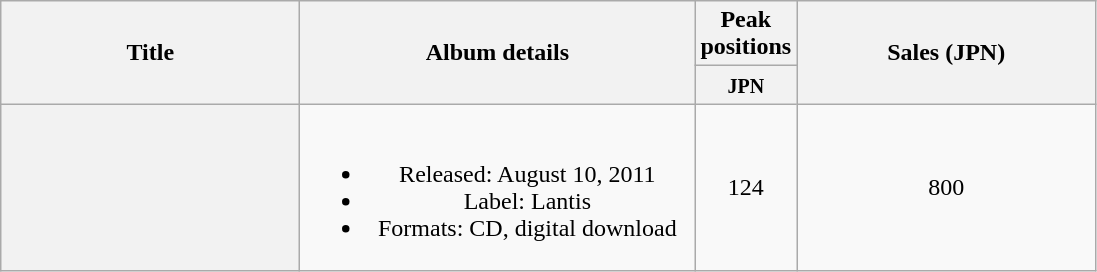<table class="wikitable plainrowheaders" style="text-align:center;">
<tr>
<th style="width:12em;" rowspan="2">Title</th>
<th style="width:16em;" rowspan="2">Album details</th>
<th colspan="1">Peak positions</th>
<th style="width:12em;" rowspan="2">Sales (JPN)</th>
</tr>
<tr>
<th style="width:2.5em;"><small>JPN</small><br></th>
</tr>
<tr>
<th scope="row"></th>
<td><br><ul><li>Released: August 10, 2011</li><li>Label: Lantis</li><li>Formats: CD, digital download</li></ul></td>
<td>124</td>
<td>800</td>
</tr>
</table>
